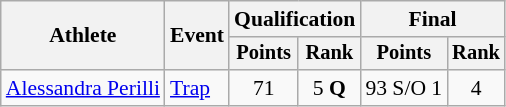<table class="wikitable" style="font-size:90%">
<tr>
<th rowspan="2">Athlete</th>
<th rowspan="2">Event</th>
<th colspan=2>Qualification</th>
<th colspan=2>Final</th>
</tr>
<tr style="font-size:95%">
<th>Points</th>
<th>Rank</th>
<th>Points</th>
<th>Rank</th>
</tr>
<tr align=center>
<td align=left><a href='#'>Alessandra Perilli</a></td>
<td align=left><a href='#'>Trap</a></td>
<td>71</td>
<td>5 <strong>Q</strong></td>
<td>93 S/O 1</td>
<td>4</td>
</tr>
</table>
